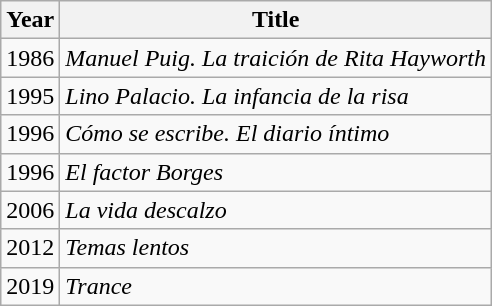<table class="wikitable">
<tr>
<th>Year</th>
<th>Title</th>
</tr>
<tr>
<td>1986</td>
<td><em>Manuel Puig. La traición de Rita Hayworth</em></td>
</tr>
<tr>
<td>1995</td>
<td><em>Lino Palacio. La infancia de la risa</em></td>
</tr>
<tr>
<td>1996</td>
<td><em>Cómo se escribe. El diario íntimo</em></td>
</tr>
<tr>
<td>1996</td>
<td><em>El factor Borges</em></td>
</tr>
<tr>
<td>2006</td>
<td><em>La vida descalzo</em></td>
</tr>
<tr>
<td>2012</td>
<td><em>Temas lentos</em></td>
</tr>
<tr>
<td>2019</td>
<td><em>Trance</em></td>
</tr>
</table>
